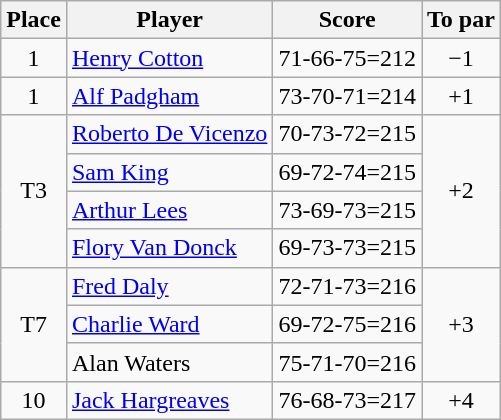<table class=wikitable>
<tr>
<th>Place</th>
<th>Player</th>
<th>Score</th>
<th>To par</th>
</tr>
<tr>
<td align=center>1</td>
<td> <a href='#'>Henry Cotton</a></td>
<td>71-66-75=212</td>
<td align=center>−1</td>
</tr>
<tr>
<td align=center>1</td>
<td> <a href='#'>Alf Padgham</a></td>
<td>73-70-71=214</td>
<td align=center>+1</td>
</tr>
<tr>
<td rowspan=4 align=center>T3</td>
<td> <a href='#'>Roberto De Vicenzo</a></td>
<td>70-73-72=215</td>
<td rowspan=4 align=center>+2</td>
</tr>
<tr>
<td> <a href='#'>Sam King</a></td>
<td>69-72-74=215</td>
</tr>
<tr>
<td> <a href='#'>Arthur Lees</a></td>
<td>73-69-73=215</td>
</tr>
<tr>
<td> <a href='#'>Flory Van Donck</a></td>
<td>69-73-73=215</td>
</tr>
<tr>
<td rowspan=3 align=center>T7</td>
<td> <a href='#'>Fred Daly</a></td>
<td>72-71-73=216</td>
<td rowspan=3 align=center>+3</td>
</tr>
<tr>
<td> <a href='#'>Charlie Ward</a></td>
<td>69-72-75=216</td>
</tr>
<tr>
<td> Alan Waters</td>
<td>75-71-70=216</td>
</tr>
<tr>
<td align=center>10</td>
<td> <a href='#'>Jack Hargreaves</a></td>
<td>76-68-73=217</td>
<td align=center>+4</td>
</tr>
</table>
